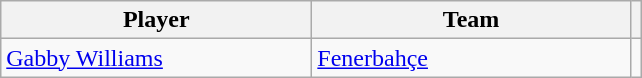<table class="wikitable" style="text-align: center;">
<tr>
<th style="width:200px;">Player</th>
<th style="width:205px;">Team</th>
<th></th>
</tr>
<tr>
<td align=left> <a href='#'>Gabby Williams</a></td>
<td align=left> <a href='#'>Fenerbahçe</a></td>
<td></td>
</tr>
</table>
